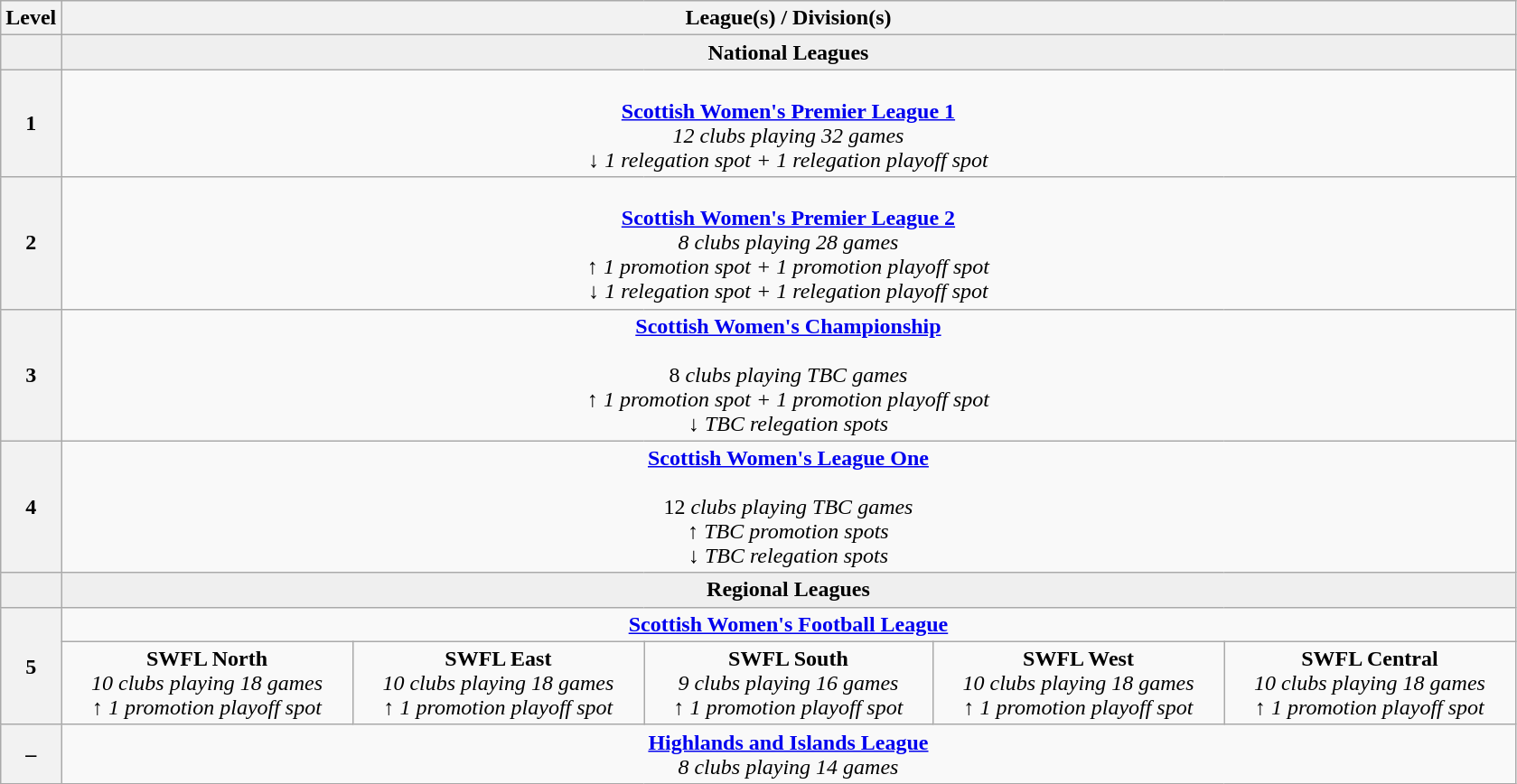<table class="wikitable" style="text-align: center;">
<tr>
<th colspan="1" width="4%">Level</th>
<th colspan="5" width="96%">League(s) / Division(s)</th>
</tr>
<tr>
<td style="background-color: #efefef"></td>
<td colspan="5" style="background-color: #efefef"><strong>National Leagues</strong></td>
</tr>
<tr>
<th colspan="1" width="4%">1</th>
<td colspan="5" width="96%"><br><strong><a href='#'>Scottish Women's Premier League 1</a></strong><br>
<em>12 clubs playing 32 games</em><br>
<em>↓ 1 relegation spot + 1 relegation playoff spot</em></td>
</tr>
<tr>
<th colspan="1" width="4%">2</th>
<td colspan="5" width="96%"><br><strong><a href='#'>Scottish Women's Premier League 2</a></strong><br>
<em>8 clubs playing 28 games</em><br>
<em>↑ 1 promotion spot + 1 promotion playoff spot</em><br>
<em>↓ 1 relegation spot + 1 relegation playoff spot</em></td>
</tr>
<tr>
<th>3</th>
<td colspan="5"><strong><a href='#'>Scottish Women's Championship</a></strong><br><br>8 <em>clubs playing TBC games</em> <br>
<em>↑ 1 promotion spot + 1 promotion playoff spot</em><br>
<em>↓ TBC relegation spots</em></td>
</tr>
<tr>
<th>4</th>
<td colspan="5"><strong><a href='#'>Scottish Women's League One</a></strong><br><br>12 <em>clubs playing TBC games</em><br>
<em>↑ TBC promotion spots</em> <br>
<em>↓ TBC relegation spots</em></td>
</tr>
<tr>
<td style="background-color: #efefef"></td>
<td colspan="5" style="background-color: #efefef"><strong>Regional Leagues</strong></td>
</tr>
<tr>
<th rowspan="2">5</th>
<td colspan="5"><strong><a href='#'>Scottish Women's Football League</a></strong></td>
</tr>
<tr>
<td><strong>SWFL North</strong><br><em>10 clubs playing 18 games</em><br>
<em>↑ 1 promotion playoff spot</em></td>
<td><strong>SWFL East</strong><br><em>10 clubs playing 18 games</em><br>
<em>↑ 1 promotion playoff spot</em></td>
<td><strong>SWFL South</strong><br><em>9 clubs playing 16 games</em><br>
<em>↑ 1 promotion playoff spot</em></td>
<td><strong>SWFL West</strong><br><em>10 clubs playing 18 games</em><br>
<em>↑ 1 promotion playoff spot</em></td>
<td><strong>SWFL Central</strong><br><em>10 clubs playing 18 games</em><br>
<em>↑ 1 promotion playoff spot</em></td>
</tr>
<tr>
<th>–</th>
<td colspan="5"><strong><a href='#'>Highlands and Islands League</a></strong><br><em>8 clubs playing 14 games</em></td>
</tr>
</table>
